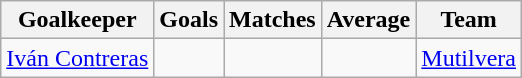<table class="wikitable">
<tr>
<th>Goalkeeper</th>
<th>Goals</th>
<th>Matches</th>
<th>Average</th>
<th>Team</th>
</tr>
<tr>
<td> <a href='#'>Iván Contreras</a></td>
<td></td>
<td></td>
<td></td>
<td><a href='#'>Mutilvera</a></td>
</tr>
</table>
